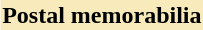<table align=right>
<tr>
<th style="color:#black; background:#f8eaba; font-size:100%; text-align:center;" colspan="2">Postal memorabilia</th>
</tr>
<tr>
<td></td>
</tr>
</table>
